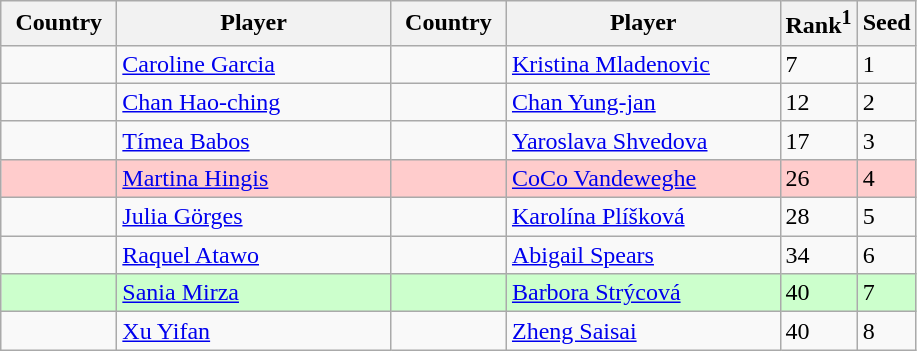<table class="sortable wikitable">
<tr>
<th width="70">Country</th>
<th width="175">Player</th>
<th width="70">Country</th>
<th width="175">Player</th>
<th>Rank<sup>1</sup></th>
<th>Seed</th>
</tr>
<tr>
<td></td>
<td><a href='#'>Caroline Garcia</a></td>
<td></td>
<td><a href='#'>Kristina Mladenovic</a></td>
<td>7</td>
<td>1</td>
</tr>
<tr>
<td></td>
<td><a href='#'>Chan Hao-ching</a></td>
<td></td>
<td><a href='#'>Chan Yung-jan</a></td>
<td>12</td>
<td>2</td>
</tr>
<tr>
<td></td>
<td><a href='#'>Tímea Babos</a></td>
<td></td>
<td><a href='#'>Yaroslava Shvedova</a></td>
<td>17</td>
<td>3</td>
</tr>
<tr style="background:#fcc;">
<td></td>
<td><a href='#'>Martina Hingis</a></td>
<td></td>
<td><a href='#'>CoCo Vandeweghe</a></td>
<td>26</td>
<td>4</td>
</tr>
<tr>
<td></td>
<td><a href='#'>Julia Görges</a></td>
<td></td>
<td><a href='#'>Karolína Plíšková</a></td>
<td>28</td>
<td>5</td>
</tr>
<tr>
<td></td>
<td><a href='#'>Raquel Atawo</a></td>
<td></td>
<td><a href='#'>Abigail Spears</a></td>
<td>34</td>
<td>6</td>
</tr>
<tr style="background:#cfc;">
<td></td>
<td><a href='#'>Sania Mirza</a></td>
<td></td>
<td><a href='#'>Barbora Strýcová</a></td>
<td>40</td>
<td>7</td>
</tr>
<tr>
<td></td>
<td><a href='#'>Xu Yifan</a></td>
<td></td>
<td><a href='#'>Zheng Saisai</a></td>
<td>40</td>
<td>8</td>
</tr>
</table>
